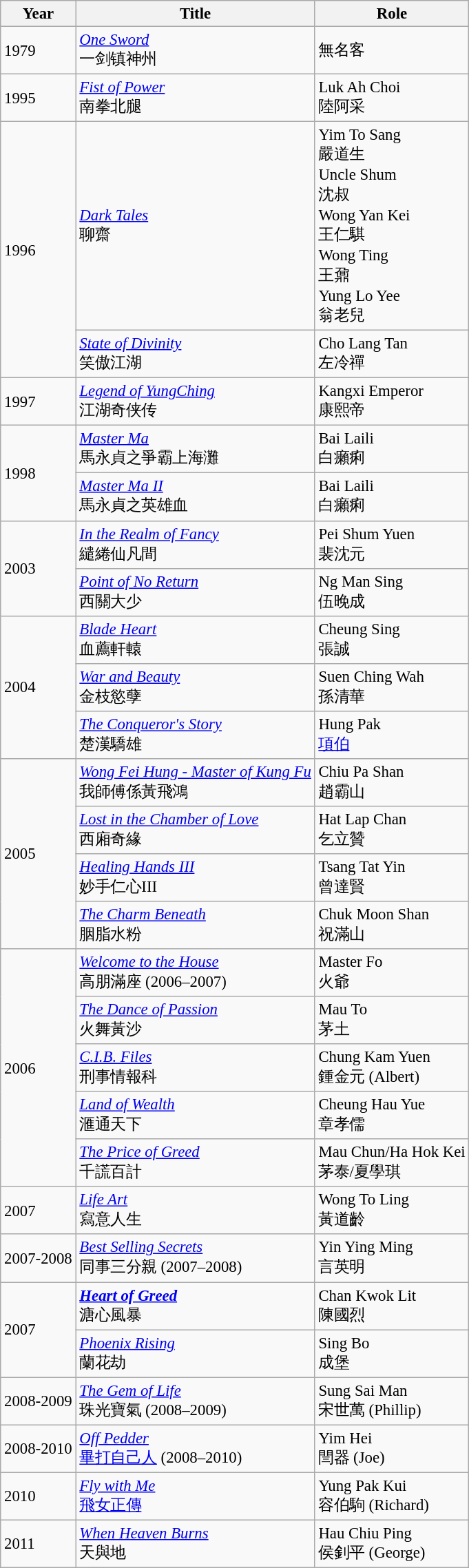<table class="wikitable" style="font-size: 95%;">
<tr>
<th>Year</th>
<th>Title</th>
<th>Role</th>
</tr>
<tr>
<td rowspan="1">1979</td>
<td><em><a href='#'>One Sword</a></em><br>一剑镇神州</td>
<td>無名客</td>
</tr>
<tr>
<td rowspan="1">1995</td>
<td><em><a href='#'>Fist of Power</a></em><br>南拳北腿</td>
<td>Luk Ah Choi<br>陸阿采</td>
</tr>
<tr>
<td rowspan="2">1996</td>
<td><em><a href='#'>Dark Tales</a></em><br>聊齋</td>
<td>Yim To Sang<br>嚴道生<br>Uncle Shum<br>沈叔<br>Wong Yan Kei<br>王仁騏<br>Wong Ting<br>王鼐<br>Yung Lo Yee<br>翁老兒</td>
</tr>
<tr>
<td><em><a href='#'>State of Divinity</a></em><br>笑傲江湖</td>
<td>Cho Lang Tan<br>左冷禪</td>
</tr>
<tr>
<td rowspan="1">1997</td>
<td><em><a href='#'>Legend of YungChing</a></em><br>江湖奇侠传</td>
<td>Kangxi Emperor<br>康熙帝</td>
</tr>
<tr>
<td rowspan="2">1998</td>
<td><em><a href='#'>Master Ma</a></em><br>馬永貞之爭霸上海灘</td>
<td>Bai Laili<br>白癩痢</td>
</tr>
<tr>
<td><em><a href='#'>Master Ma II</a></em><br>馬永貞之英雄血</td>
<td>Bai Laili<br>白癩痢</td>
</tr>
<tr>
<td rowspan="2">2003</td>
<td><em><a href='#'>In the Realm of Fancy</a></em><br>繾綣仙凡間</td>
<td>Pei Shum Yuen<br>裴沈元</td>
</tr>
<tr>
<td><em><a href='#'>Point of No Return</a></em><br>西關大少</td>
<td>Ng Man Sing<br>伍晚成</td>
</tr>
<tr>
<td rowspan="3">2004</td>
<td><em><a href='#'>Blade Heart</a></em><br>血薦軒轅</td>
<td>Cheung Sing<br>張誠</td>
</tr>
<tr>
<td><em><a href='#'>War and Beauty</a></em><br>金枝慾孽</td>
<td>Suen Ching Wah<br>孫清華</td>
</tr>
<tr>
<td><em><a href='#'>The Conqueror's Story</a></em><br>楚漢驕雄</td>
<td>Hung Pak<br><a href='#'>項伯</a></td>
</tr>
<tr>
<td rowspan="4">2005</td>
<td><em><a href='#'>Wong Fei Hung - Master of Kung Fu</a></em><br>我師傅係黃飛鴻</td>
<td>Chiu Pa Shan<br>趙霸山</td>
</tr>
<tr>
<td><em><a href='#'>Lost in the Chamber of Love</a></em><br>西廂奇緣</td>
<td>Hat Lap Chan<br>乞立贊</td>
</tr>
<tr>
<td><em><a href='#'>Healing Hands III</a></em><br>妙手仁心III</td>
<td>Tsang Tat Yin<br>曾達賢</td>
</tr>
<tr>
<td><em><a href='#'>The Charm Beneath</a></em><br>胭脂水粉</td>
<td>Chuk Moon Shan<br>祝滿山</td>
</tr>
<tr>
<td rowspan="5">2006</td>
<td><em><a href='#'>Welcome to the House</a></em><br>高朋滿座 (2006–2007)</td>
<td>Master Fo<br>火爺</td>
</tr>
<tr>
<td><em><a href='#'>The Dance of Passion</a></em><br>火舞黃沙</td>
<td>Mau To<br>茅土</td>
</tr>
<tr>
<td><em><a href='#'>C.I.B. Files</a></em><br>刑事情報科</td>
<td>Chung Kam Yuen<br>鍾金元 (Albert)</td>
</tr>
<tr>
<td><em><a href='#'>Land of Wealth</a></em><br>滙通天下</td>
<td>Cheung Hau Yue<br>章孝儒</td>
</tr>
<tr>
<td><em><a href='#'>The Price of Greed</a></em><br>千謊百計</td>
<td>Mau Chun/Ha Hok Kei<br>茅泰/夏學琪</td>
</tr>
<tr>
<td>2007</td>
<td><em><a href='#'>Life Art</a></em><br>寫意人生</td>
<td>Wong To Ling<br>黃道齡</td>
</tr>
<tr>
<td>2007-2008</td>
<td><em><a href='#'>Best Selling Secrets</a></em><br>同事三分親 (2007–2008)</td>
<td>Yin Ying Ming<br>言英明</td>
</tr>
<tr>
<td rowspan="2">2007</td>
<td><strong><em><a href='#'>Heart of Greed</a></em></strong><br>溏心風暴</td>
<td>Chan Kwok Lit<br>陳國烈</td>
</tr>
<tr>
<td><em><a href='#'>Phoenix Rising</a></em><br>蘭花劫</td>
<td>Sing Bo<br>成堡</td>
</tr>
<tr>
<td>2008-2009</td>
<td><em><a href='#'>The Gem of Life</a></em><br>珠光寶氣 (2008–2009)</td>
<td>Sung Sai Man<br>宋世萬 (Phillip)</td>
</tr>
<tr>
<td>2008-2010</td>
<td><em><a href='#'>Off Pedder</a></em><br><a href='#'>畢打自己人</a> (2008–2010)</td>
<td>Yim Hei<br>閆器 (Joe)</td>
</tr>
<tr>
<td>2010</td>
<td><em><a href='#'>Fly with Me</a></em><br><a href='#'>飛女正傳</a></td>
<td>Yung Pak Kui<br>容伯駒 (Richard)</td>
</tr>
<tr>
<td>2011</td>
<td><em><a href='#'>When Heaven Burns</a></em><br>天與地</td>
<td>Hau Chiu Ping<br>侯釗平 (George)</td>
</tr>
</table>
